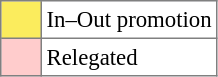<table bgcolor="#f7f8ff" cellpadding="3" cellspacing="0" border="1" style="font-size: 95%; border: gray solid 1px; border-collapse: collapse;text-align:center;">
<tr>
<td style="background: #FBEC5D;" width="20"></td>
<td bgcolor="#ffffff" align="left">In–Out promotion</td>
</tr>
<tr>
<td style="background: #FFCCCC;" width="20"></td>
<td bgcolor="#ffffff" align="left">Relegated</td>
</tr>
</table>
